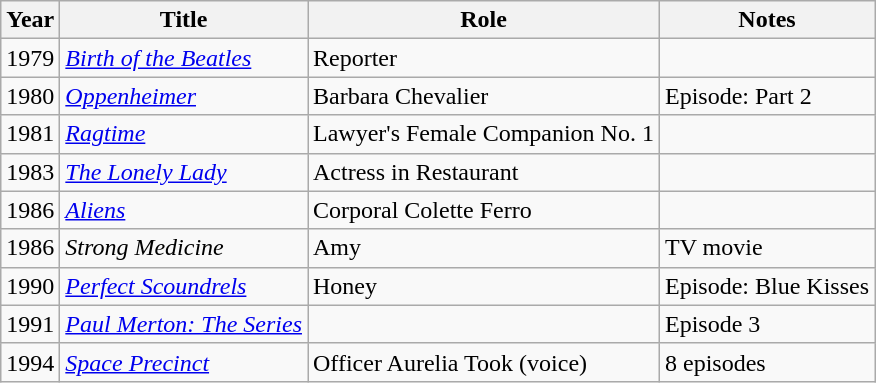<table class="wikitable">
<tr>
<th>Year</th>
<th>Title</th>
<th>Role</th>
<th>Notes</th>
</tr>
<tr>
<td>1979</td>
<td><em><a href='#'>Birth of the Beatles</a></em></td>
<td>Reporter</td>
<td></td>
</tr>
<tr>
<td>1980</td>
<td><em><a href='#'>Oppenheimer</a></em></td>
<td>Barbara Chevalier</td>
<td>Episode: Part 2</td>
</tr>
<tr>
<td>1981</td>
<td><em><a href='#'>Ragtime</a></em></td>
<td>Lawyer's Female Companion No. 1</td>
<td></td>
</tr>
<tr>
<td>1983</td>
<td><em><a href='#'>The Lonely Lady</a></em></td>
<td>Actress in Restaurant</td>
<td></td>
</tr>
<tr>
<td>1986</td>
<td><em><a href='#'>Aliens</a></em></td>
<td>Corporal Colette Ferro</td>
<td></td>
</tr>
<tr>
<td>1986</td>
<td><em>Strong Medicine</em></td>
<td>Amy</td>
<td>TV movie</td>
</tr>
<tr>
<td>1990</td>
<td><em><a href='#'>Perfect Scoundrels</a></em></td>
<td>Honey</td>
<td>Episode: Blue Kisses</td>
</tr>
<tr>
<td>1991</td>
<td><em><a href='#'>Paul Merton: The Series</a></em></td>
<td></td>
<td>Episode 3</td>
</tr>
<tr>
<td>1994</td>
<td><em><a href='#'>Space Precinct</a></em></td>
<td>Officer Aurelia Took (voice)</td>
<td>8 episodes</td>
</tr>
</table>
